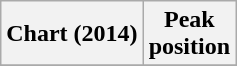<table class="wikitable sortable plainrowheaders" style="text-align: center;">
<tr>
<th scope="col">Chart (2014)</th>
<th scope="col">Peak<br>position</th>
</tr>
<tr>
</tr>
</table>
